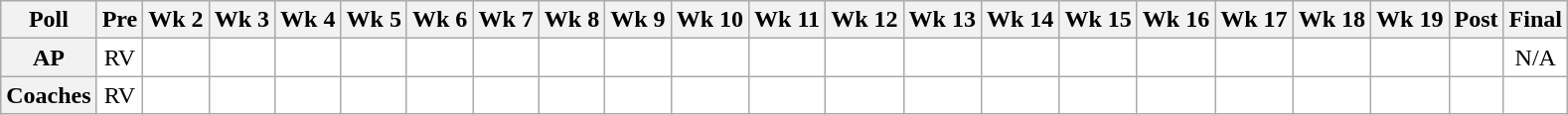<table class="wikitable" style="white-space:nowrap;text-align:center;">
<tr>
<th>Poll</th>
<th>Pre</th>
<th>Wk 2</th>
<th>Wk 3</th>
<th>Wk 4</th>
<th>Wk 5</th>
<th>Wk 6</th>
<th>Wk 7</th>
<th>Wk 8</th>
<th>Wk 9</th>
<th>Wk 10</th>
<th>Wk 11</th>
<th>Wk 12</th>
<th>Wk 13</th>
<th>Wk 14</th>
<th>Wk 15</th>
<th>Wk 16</th>
<th>Wk 17</th>
<th>Wk 18</th>
<th>Wk 19</th>
<th>Post</th>
<th>Final</th>
</tr>
<tr>
<th>AP</th>
<td style="background:#FFF;">RV </td>
<td style="background:#FFF;"></td>
<td style="background:#FFF;"></td>
<td style="background:#FFF;"></td>
<td style="background:#FFF;"></td>
<td style="background:#FFF;"></td>
<td style="background:#FFF;"></td>
<td style="background:#FFF;"></td>
<td style="background:#FFF;"></td>
<td style="background:#FFF;"></td>
<td style="background:#FFF;"></td>
<td style="background:#FFF;"></td>
<td style="background:#FFF;"></td>
<td style="background:#FFF;"></td>
<td style="background:#FFF;"></td>
<td style="background:#FFF;"></td>
<td style="background:#FFF;"></td>
<td style="background:#FFF;"></td>
<td style="background:#FFF;"></td>
<td style="background:#FFF;"></td>
<td style="background:#FFF;">N/A </td>
</tr>
<tr>
<th>Coaches</th>
<td style="background:#FFF;">RV </td>
<td style="background:#FFF;"></td>
<td style="background:#FFF;"></td>
<td style="background:#FFF;"></td>
<td style="background:#FFF;"></td>
<td style="background:#FFF;"></td>
<td style="background:#FFF;"></td>
<td style="background:#FFF;"></td>
<td style="background:#FFF;"></td>
<td style="background:#FFF;"></td>
<td style="background:#FFF;"></td>
<td style="background:#FFF;"></td>
<td style="background:#FFF;"></td>
<td style="background:#FFF;"></td>
<td style="background:#FFF;"></td>
<td style="background:#FFF;"></td>
<td style="background:#FFF;"></td>
<td style="background:#FFF;"></td>
<td style="background:#FFF;"></td>
<td style="background:#FFF;"></td>
<td style="background:#FFF;"></td>
</tr>
</table>
